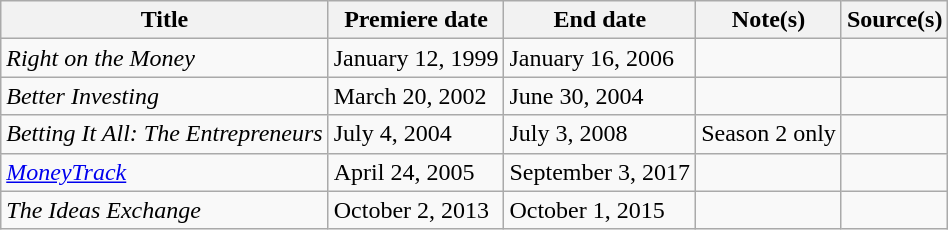<table class="wikitable sortable">
<tr>
<th>Title</th>
<th>Premiere date</th>
<th>End date</th>
<th>Note(s)</th>
<th>Source(s)</th>
</tr>
<tr>
<td><em>Right on the Money</em></td>
<td>January 12, 1999</td>
<td>January 16, 2006</td>
<td></td>
<td></td>
</tr>
<tr>
<td><em>Better Investing</em></td>
<td>March 20, 2002</td>
<td>June 30, 2004</td>
<td></td>
<td></td>
</tr>
<tr>
<td><em>Betting It All: The Entrepreneurs</em></td>
<td>July 4, 2004</td>
<td>July 3, 2008</td>
<td>Season 2 only</td>
<td></td>
</tr>
<tr>
<td><em><a href='#'>MoneyTrack</a></em></td>
<td>April 24, 2005</td>
<td>September 3, 2017</td>
<td></td>
<td></td>
</tr>
<tr>
<td><em>The Ideas Exchange</em></td>
<td>October 2, 2013</td>
<td>October 1, 2015</td>
<td></td>
<td></td>
</tr>
</table>
